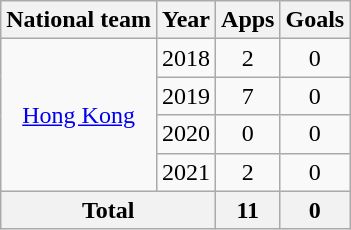<table class="wikitable" style="text-align:center">
<tr>
<th>National team</th>
<th>Year</th>
<th>Apps</th>
<th>Goals</th>
</tr>
<tr>
<td rowspan="4"><a href='#'>Hong Kong</a></td>
<td>2018</td>
<td>2</td>
<td>0</td>
</tr>
<tr>
<td>2019</td>
<td>7</td>
<td>0</td>
</tr>
<tr>
<td>2020</td>
<td>0</td>
<td>0</td>
</tr>
<tr>
<td>2021</td>
<td>2</td>
<td>0</td>
</tr>
<tr>
<th colspan=2>Total</th>
<th>11</th>
<th>0</th>
</tr>
</table>
